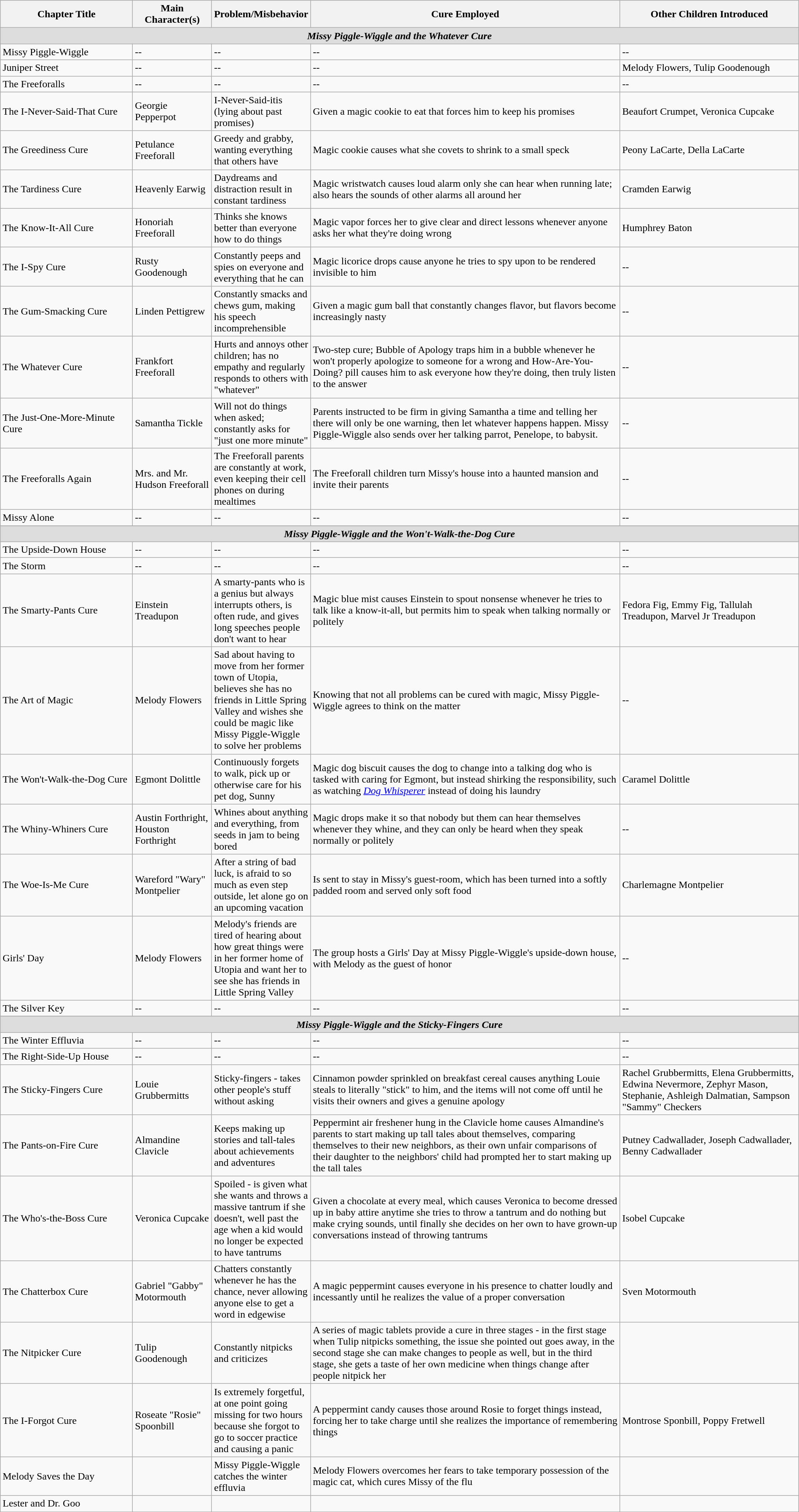<table class="wikitable" width=100%>
<tr>
<th width=17%>Chapter Title</th>
<th width=10%>Main Character(s)</th>
<th width=10%>Problem/Misbehavior</th>
<th width=40%>Cure Employed</th>
<th width=23%>Other Children Introduced</th>
</tr>
<tr bgcolor="#DDDDDD">
<td colspan=5 align=center><strong><em>Missy Piggle-Wiggle and the Whatever Cure</em></strong></td>
</tr>
<tr>
<td>Missy Piggle-Wiggle</td>
<td>--</td>
<td>--</td>
<td>--</td>
<td>--</td>
</tr>
<tr>
<td>Juniper Street</td>
<td>--</td>
<td>--</td>
<td>--</td>
<td>Melody Flowers, Tulip Goodenough</td>
</tr>
<tr>
<td>The Freeforalls</td>
<td>--</td>
<td>--</td>
<td>--</td>
<td>--</td>
</tr>
<tr>
<td>The I-Never-Said-That Cure</td>
<td>Georgie Pepperpot</td>
<td>I-Never-Said-itis (lying about past promises)</td>
<td>Given a magic cookie to eat that forces him to keep his promises</td>
<td>Beaufort Crumpet, Veronica Cupcake</td>
</tr>
<tr>
<td>The Greediness Cure</td>
<td>Petulance Freeforall</td>
<td>Greedy and grabby, wanting everything that others have</td>
<td>Magic cookie causes what she covets to shrink to a small speck</td>
<td>Peony LaCarte, Della LaCarte</td>
</tr>
<tr>
<td>The Tardiness Cure</td>
<td>Heavenly Earwig</td>
<td>Daydreams and distraction result in constant tardiness</td>
<td>Magic wristwatch causes loud alarm only she can hear when running late; also hears the sounds of other alarms all around her</td>
<td>Cramden Earwig</td>
</tr>
<tr>
<td>The Know-It-All Cure</td>
<td>Honoriah Freeforall</td>
<td>Thinks she knows better than everyone how to do things</td>
<td>Magic vapor forces her to give clear and direct lessons whenever anyone asks her what they're doing wrong</td>
<td>Humphrey Baton</td>
</tr>
<tr>
<td>The I-Spy Cure</td>
<td>Rusty Goodenough</td>
<td>Constantly peeps and spies on everyone and everything that he can</td>
<td>Magic licorice drops cause anyone he tries to spy upon to be rendered invisible to him</td>
<td>--</td>
</tr>
<tr>
<td>The Gum-Smacking Cure</td>
<td>Linden Pettigrew</td>
<td>Constantly smacks and chews gum, making his speech incomprehensible</td>
<td>Given a magic gum ball that constantly changes flavor, but flavors become increasingly nasty</td>
<td>--</td>
</tr>
<tr>
<td>The Whatever Cure</td>
<td>Frankfort Freeforall</td>
<td>Hurts and annoys other children; has no empathy and regularly responds to others with "whatever"</td>
<td>Two-step cure; Bubble of Apology traps him in a bubble whenever he won't properly apologize to someone for a wrong and How-Are-You-Doing? pill causes him to ask everyone how they're doing, then truly listen to the answer</td>
<td>--</td>
</tr>
<tr>
<td>The Just-One-More-Minute Cure</td>
<td>Samantha Tickle</td>
<td>Will not do things when asked; constantly asks for "just one more minute"</td>
<td>Parents instructed to be firm in giving Samantha a time and telling her there will only be one warning, then let whatever happens happen. Missy Piggle-Wiggle also sends over her talking parrot, Penelope, to babysit.</td>
<td>--</td>
</tr>
<tr>
<td>The Freeforalls Again</td>
<td>Mrs. and Mr. Hudson Freeforall</td>
<td>The Freeforall parents are constantly at work, even keeping their cell phones on during mealtimes</td>
<td>The Freeforall children turn Missy's house into a haunted mansion and invite their parents</td>
<td>--</td>
</tr>
<tr>
<td>Missy Alone</td>
<td>--</td>
<td>--</td>
<td>--</td>
<td>--</td>
</tr>
<tr>
</tr>
<tr bgcolor="#DDDDDD">
<td colspan=5 align=center><strong><em>Missy Piggle-Wiggle and the Won't-Walk-the-Dog Cure</em></strong></td>
</tr>
<tr>
<td>The Upside-Down House</td>
<td>--</td>
<td>--</td>
<td>--</td>
<td>--</td>
</tr>
<tr>
<td>The Storm</td>
<td>--</td>
<td>--</td>
<td>--</td>
<td>--</td>
</tr>
<tr>
<td>The Smarty-Pants Cure</td>
<td>Einstein Treadupon</td>
<td>A smarty-pants who is a genius but always interrupts others, is often rude, and gives long speeches people don't want to hear</td>
<td>Magic blue mist causes Einstein to spout nonsense whenever he tries to talk like a know-it-all, but permits him to speak when talking normally or politely</td>
<td>Fedora Fig, Emmy Fig, Tallulah Treadupon, Marvel Jr Treadupon</td>
</tr>
<tr>
<td>The Art of Magic</td>
<td>Melody Flowers</td>
<td>Sad about having to move from her former town of Utopia, believes she has no friends in Little Spring Valley and wishes she could be magic like Missy Piggle-Wiggle to solve her problems</td>
<td>Knowing that not all problems can be cured with magic, Missy Piggle-Wiggle agrees to think on the matter</td>
<td>--</td>
</tr>
<tr>
<td>The Won't-Walk-the-Dog Cure</td>
<td>Egmont Dolittle</td>
<td>Continuously forgets to walk, pick up or otherwise care for his pet dog, Sunny</td>
<td>Magic dog biscuit causes the dog to change into a talking dog who is tasked with caring for Egmont, but instead shirking the responsibility, such as watching <em><a href='#'>Dog Whisperer</a></em> instead of doing his laundry</td>
<td>Caramel Dolittle</td>
</tr>
<tr>
<td>The Whiny-Whiners Cure</td>
<td>Austin Forthright, Houston Forthright</td>
<td>Whines about anything and everything, from seeds in jam to being bored</td>
<td>Magic drops make it so that nobody but them can hear themselves whenever they whine, and they can only be heard when they speak normally or politely</td>
<td>--</td>
</tr>
<tr>
<td>The Woe-Is-Me Cure</td>
<td>Wareford "Wary" Montpelier</td>
<td>After a string of bad luck, is afraid to so much as even step outside, let alone go on an upcoming vacation</td>
<td>Is sent to stay in Missy's guest-room, which has been turned into a softly padded room and served only soft food</td>
<td>Charlemagne Montpelier</td>
</tr>
<tr>
<td>Girls' Day</td>
<td>Melody Flowers</td>
<td>Melody's friends are tired of hearing about how great things were in her former home of Utopia and want her to see she has friends in Little Spring Valley</td>
<td>The group hosts a Girls' Day at Missy Piggle-Wiggle's upside-down house, with Melody as the guest of honor</td>
<td>--</td>
</tr>
<tr>
<td>The Silver Key</td>
<td>--</td>
<td>--</td>
<td>--</td>
<td>--</td>
</tr>
<tr>
</tr>
<tr bgcolor="#DDDDDD">
<td colspan=5 align=center><strong><em>Missy Piggle-Wiggle and the Sticky-Fingers Cure</em></strong></td>
</tr>
<tr>
<td>The Winter Effluvia</td>
<td>--</td>
<td>--</td>
<td>--</td>
<td>--</td>
</tr>
<tr>
<td>The Right-Side-Up House</td>
<td>--</td>
<td>--</td>
<td>--</td>
<td>--</td>
</tr>
<tr>
<td>The Sticky-Fingers Cure</td>
<td>Louie Grubbermitts</td>
<td>Sticky-fingers - takes other people's stuff without asking</td>
<td>Cinnamon powder sprinkled on breakfast cereal causes anything Louie steals to literally "stick" to him, and the items will not come off until he visits their owners and gives a genuine apology</td>
<td>Rachel Grubbermitts, Elena Grubbermitts, Edwina Nevermore, Zephyr Mason, Stephanie, Ashleigh Dalmatian, Sampson "Sammy" Checkers</td>
</tr>
<tr>
<td>The Pants-on-Fire Cure</td>
<td>Almandine Clavicle</td>
<td>Keeps making up stories and tall-tales about achievements and adventures</td>
<td>Peppermint air freshener hung in the Clavicle home causes Almandine's parents to start making up tall tales about themselves, comparing themselves to their new neighbors, as their own unfair comparisons of their daughter to the neighbors' child had prompted her to start making up the tall tales</td>
<td>Putney Cadwallader, Joseph Cadwallader, Benny Cadwallader</td>
</tr>
<tr>
<td>The Who's-the-Boss Cure</td>
<td>Veronica Cupcake</td>
<td>Spoiled - is given what she wants and throws a massive tantrum if she doesn't, well past the age when a kid would no longer be expected to have tantrums</td>
<td>Given a chocolate at every meal, which causes Veronica to become dressed up in baby attire anytime she tries to throw a tantrum and do nothing but make crying sounds, until finally she decides on her own to have grown-up conversations instead of throwing tantrums</td>
<td>Isobel Cupcake</td>
</tr>
<tr>
<td>The Chatterbox Cure</td>
<td>Gabriel "Gabby" Motormouth</td>
<td>Chatters constantly whenever he has the chance, never allowing anyone else to get a word in edgewise</td>
<td>A magic peppermint causes everyone in his presence to chatter loudly and incessantly until he realizes the value of a proper conversation</td>
<td>Sven Motormouth</td>
</tr>
<tr>
<td>The Nitpicker Cure</td>
<td>Tulip Goodenough</td>
<td>Constantly nitpicks and criticizes</td>
<td>A series of magic tablets provide a cure in three stages - in the first stage when Tulip nitpicks something, the issue she pointed out goes away, in the second stage she can make changes to people as well, but in the third stage, she gets a taste of her own medicine when things change after people nitpick her</td>
<td></td>
</tr>
<tr>
<td>The I-Forgot Cure</td>
<td>Roseate "Rosie" Spoonbill</td>
<td>Is extremely forgetful, at one point going missing for two hours because she forgot to go to soccer practice and causing a panic</td>
<td>A peppermint candy causes those around Rosie to forget things instead, forcing her to take charge until she realizes the importance of remembering things</td>
<td>Montrose Sponbill, Poppy Fretwell</td>
</tr>
<tr>
<td>Melody Saves the Day</td>
<td></td>
<td>Missy Piggle-Wiggle catches the winter effluvia</td>
<td>Melody Flowers overcomes her fears to take temporary possession of the magic cat, which cures Missy of the flu</td>
<td></td>
</tr>
<tr>
<td>Lester and Dr. Goo</td>
<td></td>
<td></td>
<td></td>
<td></td>
</tr>
</table>
